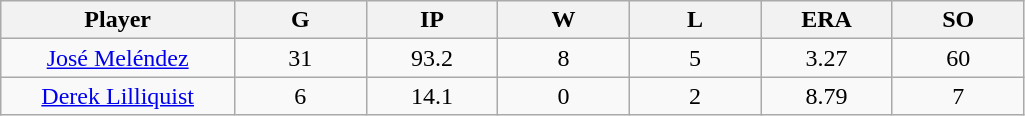<table class="wikitable sortable">
<tr>
<th bgcolor="#DDDDFF" width="16%">Player</th>
<th bgcolor="#DDDDFF" width="9%">G</th>
<th bgcolor="#DDDDFF" width="9%">IP</th>
<th bgcolor="#DDDDFF" width="9%">W</th>
<th bgcolor="#DDDDFF" width="9%">L</th>
<th bgcolor="#DDDDFF" width="9%">ERA</th>
<th bgcolor="#DDDDFF" width="9%">SO</th>
</tr>
<tr align="center">
<td><a href='#'>José Meléndez</a></td>
<td>31</td>
<td>93.2</td>
<td>8</td>
<td>5</td>
<td>3.27</td>
<td>60</td>
</tr>
<tr align=center>
<td><a href='#'>Derek Lilliquist</a></td>
<td>6</td>
<td>14.1</td>
<td>0</td>
<td>2</td>
<td>8.79</td>
<td>7</td>
</tr>
</table>
